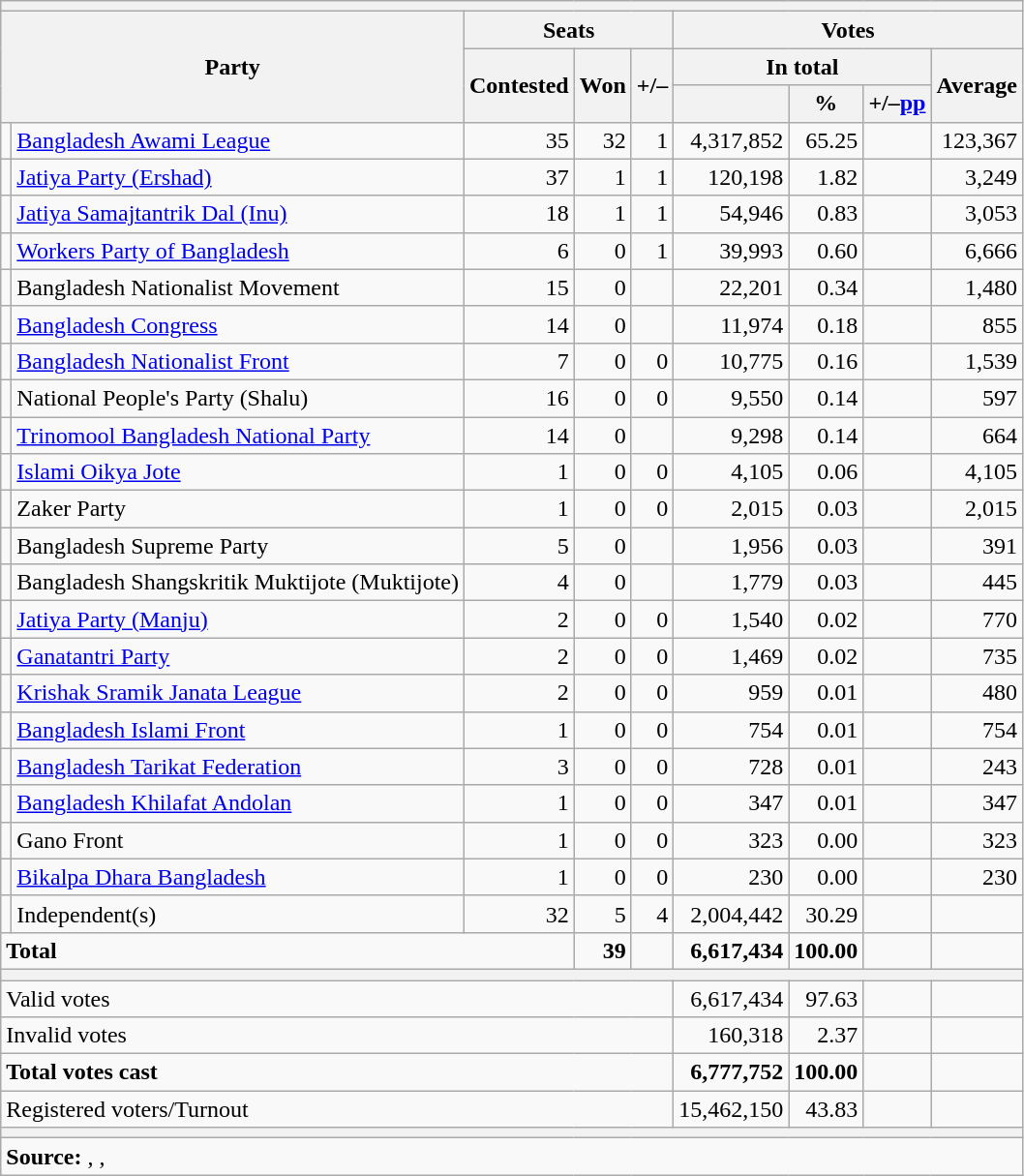<table class="wikitable sortable">
<tr>
<th colspan="9"></th>
</tr>
<tr>
<th colspan="2" rowspan="3">Party</th>
<th colspan="3">Seats</th>
<th colspan="4">Votes</th>
</tr>
<tr>
<th rowspan="2">Contested</th>
<th rowspan="2">Won</th>
<th rowspan="2">+/–</th>
<th colspan="3">In total</th>
<th rowspan="2">Average</th>
</tr>
<tr>
<th></th>
<th>%</th>
<th>+/–<a href='#'>pp</a></th>
</tr>
<tr>
<td></td>
<td><a href='#'>Bangladesh Awami League</a></td>
<td style="text-align:right">35</td>
<td style="text-align:right">32</td>
<td style="text-align:right">1</td>
<td style="text-align:right">4,317,852</td>
<td style="text-align:right">65.25</td>
<td style="text-align:right"></td>
<td style="text-align:right">123,367</td>
</tr>
<tr>
<td></td>
<td><a href='#'>Jatiya Party (Ershad)</a></td>
<td style="text-align:right">37</td>
<td style="text-align:right">1</td>
<td style="text-align:right">1</td>
<td style="text-align:right">120,198</td>
<td style="text-align:right">1.82</td>
<td style="text-align:right"></td>
<td style="text-align:right">3,249</td>
</tr>
<tr>
<td></td>
<td><a href='#'>Jatiya Samajtantrik Dal (Inu)</a></td>
<td style="text-align:right">18</td>
<td style="text-align:right">1</td>
<td style="text-align:right">1</td>
<td style="text-align:right">54,946</td>
<td style="text-align:right">0.83</td>
<td style="text-align:right"></td>
<td style="text-align:right">3,053</td>
</tr>
<tr>
<td></td>
<td><a href='#'>Workers Party of Bangladesh</a></td>
<td style="text-align:right">6</td>
<td style="text-align:right">0</td>
<td style="text-align:right">1</td>
<td style="text-align:right">39,993</td>
<td style="text-align:right">0.60</td>
<td style="text-align:right"></td>
<td style="text-align:right">6,666</td>
</tr>
<tr>
<td></td>
<td>Bangladesh Nationalist Movement</td>
<td style="text-align:right">15</td>
<td style="text-align:right">0</td>
<td style="text-align:right"></td>
<td style="text-align:right">22,201</td>
<td style="text-align:right">0.34</td>
<td style="text-align:right"></td>
<td style="text-align:right">1,480</td>
</tr>
<tr>
<td></td>
<td><a href='#'>Bangladesh Congress</a></td>
<td style="text-align:right">14</td>
<td style="text-align:right">0</td>
<td style="text-align:right"></td>
<td style="text-align:right">11,974</td>
<td style="text-align:right">0.18</td>
<td style="text-align:right"></td>
<td style="text-align:right">855</td>
</tr>
<tr>
<td></td>
<td><a href='#'>Bangladesh Nationalist Front</a></td>
<td style="text-align:right">7</td>
<td style="text-align:right">0</td>
<td style="text-align:right">0</td>
<td style="text-align:right">10,775</td>
<td style="text-align:right">0.16</td>
<td style="text-align:right"></td>
<td style="text-align:right">1,539</td>
</tr>
<tr>
<td></td>
<td>National People's Party (Shalu)</td>
<td style="text-align:right">16</td>
<td style="text-align:right">0</td>
<td style="text-align:right">0</td>
<td style="text-align:right">9,550</td>
<td style="text-align:right">0.14</td>
<td style="text-align:right"></td>
<td style="text-align:right">597</td>
</tr>
<tr>
<td></td>
<td><a href='#'>Trinomool Bangladesh National Party</a></td>
<td style="text-align:right">14</td>
<td style="text-align:right">0</td>
<td style="text-align:right"></td>
<td style="text-align:right">9,298</td>
<td style="text-align:right">0.14</td>
<td style="text-align:right"></td>
<td style="text-align:right">664</td>
</tr>
<tr>
<td></td>
<td><a href='#'>Islami Oikya Jote</a></td>
<td style="text-align:right">1</td>
<td style="text-align:right">0</td>
<td style="text-align:right">0</td>
<td style="text-align:right">4,105</td>
<td style="text-align:right">0.06</td>
<td style="text-align:right"></td>
<td style="text-align:right">4,105</td>
</tr>
<tr>
<td></td>
<td>Zaker Party</td>
<td style="text-align:right">1</td>
<td style="text-align:right">0</td>
<td style="text-align:right">0</td>
<td style="text-align:right">2,015</td>
<td style="text-align:right">0.03</td>
<td style="text-align:right"></td>
<td style="text-align:right">2,015</td>
</tr>
<tr>
<td></td>
<td>Bangladesh Supreme Party</td>
<td style="text-align:right">5</td>
<td style="text-align:right">0</td>
<td style="text-align:right"></td>
<td style="text-align:right">1,956</td>
<td style="text-align:right">0.03</td>
<td style="text-align:right"></td>
<td style="text-align:right">391</td>
</tr>
<tr>
<td></td>
<td>Bangladesh Shangskritik Muktijote (Muktijote)</td>
<td style="text-align:right">4</td>
<td style="text-align:right">0</td>
<td style="text-align:right"></td>
<td style="text-align:right">1,779</td>
<td style="text-align:right">0.03</td>
<td style="text-align:right"></td>
<td style="text-align:right">445</td>
</tr>
<tr>
<td></td>
<td><a href='#'>Jatiya Party (Manju)</a></td>
<td style="text-align:right">2</td>
<td style="text-align:right">0</td>
<td style="text-align:right">0</td>
<td style="text-align:right">1,540</td>
<td style="text-align:right">0.02</td>
<td style="text-align:right"></td>
<td style="text-align:right">770</td>
</tr>
<tr>
<td></td>
<td><a href='#'>Ganatantri Party</a></td>
<td style="text-align:right">2</td>
<td style="text-align:right">0</td>
<td style="text-align:right">0</td>
<td style="text-align:right">1,469</td>
<td style="text-align:right">0.02</td>
<td style="text-align:right"></td>
<td style="text-align:right">735</td>
</tr>
<tr>
<td></td>
<td><a href='#'>Krishak Sramik Janata League</a></td>
<td style="text-align:right">2</td>
<td style="text-align:right">0</td>
<td style="text-align:right">0</td>
<td style="text-align:right">959</td>
<td style="text-align:right">0.01</td>
<td style="text-align:right"></td>
<td style="text-align:right">480</td>
</tr>
<tr>
<td></td>
<td><a href='#'>Bangladesh Islami Front</a></td>
<td style="text-align:right">1</td>
<td style="text-align:right">0</td>
<td style="text-align:right">0</td>
<td style="text-align:right">754</td>
<td style="text-align:right">0.01</td>
<td style="text-align:right"></td>
<td style="text-align:right">754</td>
</tr>
<tr>
<td></td>
<td><a href='#'>Bangladesh Tarikat Federation</a></td>
<td style="text-align:right">3</td>
<td style="text-align:right">0</td>
<td style="text-align:right">0</td>
<td style="text-align:right">728</td>
<td style="text-align:right">0.01</td>
<td style="text-align:right"></td>
<td style="text-align:right">243</td>
</tr>
<tr>
<td></td>
<td><a href='#'>Bangladesh Khilafat Andolan</a></td>
<td style="text-align:right">1</td>
<td style="text-align:right">0</td>
<td style="text-align:right">0</td>
<td style="text-align:right">347</td>
<td style="text-align:right">0.01</td>
<td style="text-align:right"></td>
<td style="text-align:right">347</td>
</tr>
<tr>
<td></td>
<td>Gano Front</td>
<td style="text-align:right">1</td>
<td style="text-align:right">0</td>
<td style="text-align:right">0</td>
<td style="text-align:right">323</td>
<td style="text-align:right">0.00</td>
<td style="text-align:right"></td>
<td style="text-align:right">323</td>
</tr>
<tr>
<td></td>
<td><a href='#'>Bikalpa Dhara Bangladesh</a></td>
<td style="text-align:right">1</td>
<td style="text-align:right">0</td>
<td style="text-align:right">0</td>
<td style="text-align:right">230</td>
<td style="text-align:right">0.00</td>
<td style="text-align:right"></td>
<td style="text-align:right">230</td>
</tr>
<tr>
<td></td>
<td>Independent(s)</td>
<td style="text-align:right">32</td>
<td style="text-align:right">5</td>
<td style="text-align:right">4</td>
<td style="text-align:right">2,004,442</td>
<td style="text-align:right">30.29</td>
<td style="text-align:right"></td>
<td style="text-align:right"></td>
</tr>
<tr>
<td colspan="3"><strong>Total</strong></td>
<td style="text-align:right"><strong>39</strong></td>
<td style="text-align:right"></td>
<td style="text-align:right"><strong>6,617,434</strong></td>
<td style="text-align:right"><strong>100.00</strong></td>
<td style="text-align:right"></td>
<td style="text-align:right"></td>
</tr>
<tr>
<th colspan="9"></th>
</tr>
<tr>
<td colspan="5">Valid votes</td>
<td style="text-align:right">6,617,434</td>
<td style="text-align:right">97.63</td>
<td></td>
<td></td>
</tr>
<tr>
<td colspan="5">Invalid votes</td>
<td style="text-align:right">160,318</td>
<td style="text-align:right">2.37</td>
<td></td>
<td></td>
</tr>
<tr>
<td colspan="5"><strong>Total votes cast</strong></td>
<td style="text-align:right"><strong>6,777,752</strong></td>
<td style="text-align:right"><strong>100.00</strong></td>
<td></td>
<td></td>
</tr>
<tr>
<td colspan="5">Registered voters/Turnout</td>
<td style="text-align:right">15,462,150</td>
<td style="text-align:right">43.83</td>
<td></td>
<td></td>
</tr>
<tr>
<th colspan="9"></th>
</tr>
<tr>
<td colspan="9"><strong>Source:</strong> , , </td>
</tr>
</table>
